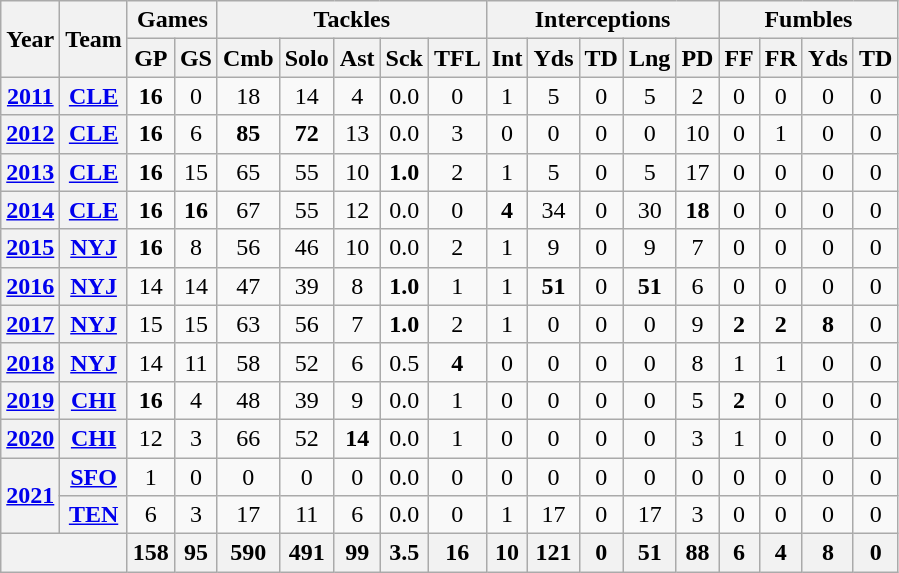<table class="wikitable" style="text-align:center">
<tr>
<th rowspan="2">Year</th>
<th rowspan="2">Team</th>
<th colspan="2">Games</th>
<th colspan="5">Tackles</th>
<th colspan="5">Interceptions</th>
<th colspan="4">Fumbles</th>
</tr>
<tr>
<th>GP</th>
<th>GS</th>
<th>Cmb</th>
<th>Solo</th>
<th>Ast</th>
<th>Sck</th>
<th>TFL</th>
<th>Int</th>
<th>Yds</th>
<th>TD</th>
<th>Lng</th>
<th>PD</th>
<th>FF</th>
<th>FR</th>
<th>Yds</th>
<th>TD</th>
</tr>
<tr>
<th><a href='#'>2011</a></th>
<th><a href='#'>CLE</a></th>
<td><strong>16</strong></td>
<td>0</td>
<td>18</td>
<td>14</td>
<td>4</td>
<td>0.0</td>
<td>0</td>
<td>1</td>
<td>5</td>
<td>0</td>
<td>5</td>
<td>2</td>
<td>0</td>
<td>0</td>
<td>0</td>
<td>0</td>
</tr>
<tr>
<th><a href='#'>2012</a></th>
<th><a href='#'>CLE</a></th>
<td><strong>16</strong></td>
<td>6</td>
<td><strong>85</strong></td>
<td><strong>72</strong></td>
<td>13</td>
<td>0.0</td>
<td>3</td>
<td>0</td>
<td>0</td>
<td>0</td>
<td>0</td>
<td>10</td>
<td>0</td>
<td>1</td>
<td>0</td>
<td>0</td>
</tr>
<tr>
<th><a href='#'>2013</a></th>
<th><a href='#'>CLE</a></th>
<td><strong>16</strong></td>
<td>15</td>
<td>65</td>
<td>55</td>
<td>10</td>
<td><strong>1.0</strong></td>
<td>2</td>
<td>1</td>
<td>5</td>
<td>0</td>
<td>5</td>
<td>17</td>
<td>0</td>
<td>0</td>
<td>0</td>
<td>0</td>
</tr>
<tr>
<th><a href='#'>2014</a></th>
<th><a href='#'>CLE</a></th>
<td><strong>16</strong></td>
<td><strong>16</strong></td>
<td>67</td>
<td>55</td>
<td>12</td>
<td>0.0</td>
<td>0</td>
<td><strong>4</strong></td>
<td>34</td>
<td>0</td>
<td>30</td>
<td><strong>18</strong></td>
<td>0</td>
<td>0</td>
<td>0</td>
<td>0</td>
</tr>
<tr>
<th><a href='#'>2015</a></th>
<th><a href='#'>NYJ</a></th>
<td><strong>16</strong></td>
<td>8</td>
<td>56</td>
<td>46</td>
<td>10</td>
<td>0.0</td>
<td>2</td>
<td>1</td>
<td>9</td>
<td>0</td>
<td>9</td>
<td>7</td>
<td>0</td>
<td>0</td>
<td>0</td>
<td>0</td>
</tr>
<tr>
<th><a href='#'>2016</a></th>
<th><a href='#'>NYJ</a></th>
<td>14</td>
<td>14</td>
<td>47</td>
<td>39</td>
<td>8</td>
<td><strong>1.0</strong></td>
<td>1</td>
<td>1</td>
<td><strong>51</strong></td>
<td>0</td>
<td><strong>51</strong></td>
<td>6</td>
<td>0</td>
<td>0</td>
<td>0</td>
<td>0</td>
</tr>
<tr>
<th><a href='#'>2017</a></th>
<th><a href='#'>NYJ</a></th>
<td>15</td>
<td>15</td>
<td>63</td>
<td>56</td>
<td>7</td>
<td><strong>1.0</strong></td>
<td>2</td>
<td>1</td>
<td>0</td>
<td>0</td>
<td>0</td>
<td>9</td>
<td><strong>2</strong></td>
<td><strong>2</strong></td>
<td><strong>8</strong></td>
<td>0</td>
</tr>
<tr>
<th><a href='#'>2018</a></th>
<th><a href='#'>NYJ</a></th>
<td>14</td>
<td>11</td>
<td>58</td>
<td>52</td>
<td>6</td>
<td>0.5</td>
<td><strong>4</strong></td>
<td>0</td>
<td>0</td>
<td>0</td>
<td>0</td>
<td>8</td>
<td>1</td>
<td>1</td>
<td>0</td>
<td>0</td>
</tr>
<tr>
<th><a href='#'>2019</a></th>
<th><a href='#'>CHI</a></th>
<td><strong>16</strong></td>
<td>4</td>
<td>48</td>
<td>39</td>
<td>9</td>
<td>0.0</td>
<td>1</td>
<td>0</td>
<td>0</td>
<td>0</td>
<td>0</td>
<td>5</td>
<td><strong>2</strong></td>
<td>0</td>
<td>0</td>
<td>0</td>
</tr>
<tr>
<th><a href='#'>2020</a></th>
<th><a href='#'>CHI</a></th>
<td>12</td>
<td>3</td>
<td>66</td>
<td>52</td>
<td><strong>14</strong></td>
<td>0.0</td>
<td>1</td>
<td>0</td>
<td>0</td>
<td>0</td>
<td>0</td>
<td>3</td>
<td>1</td>
<td>0</td>
<td>0</td>
<td>0</td>
</tr>
<tr>
<th rowspan="2"><a href='#'>2021</a></th>
<th><a href='#'>SFO</a></th>
<td>1</td>
<td>0</td>
<td>0</td>
<td>0</td>
<td>0</td>
<td>0.0</td>
<td>0</td>
<td>0</td>
<td>0</td>
<td>0</td>
<td>0</td>
<td>0</td>
<td>0</td>
<td>0</td>
<td>0</td>
<td>0</td>
</tr>
<tr>
<th><a href='#'>TEN</a></th>
<td>6</td>
<td>3</td>
<td>17</td>
<td>11</td>
<td>6</td>
<td>0.0</td>
<td>0</td>
<td>1</td>
<td>17</td>
<td>0</td>
<td>17</td>
<td>3</td>
<td>0</td>
<td>0</td>
<td>0</td>
<td>0</td>
</tr>
<tr>
<th colspan="2"></th>
<th>158</th>
<th>95</th>
<th>590</th>
<th>491</th>
<th>99</th>
<th>3.5</th>
<th>16</th>
<th>10</th>
<th>121</th>
<th>0</th>
<th>51</th>
<th>88</th>
<th>6</th>
<th>4</th>
<th>8</th>
<th>0</th>
</tr>
</table>
